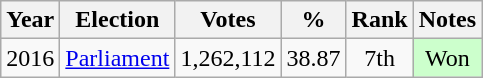<table class="wikitable" style="text-align:center;">
<tr>
<th>Year</th>
<th>Election</th>
<th>Votes</th>
<th>%</th>
<th>Rank</th>
<th>Notes</th>
</tr>
<tr>
<td>2016</td>
<td><a href='#'>Parliament</a></td>
<td>1,262,112</td>
<td>38.87</td>
<td>7th</td>
<td style="background-color:#CCFFCC">Won</td>
</tr>
</table>
